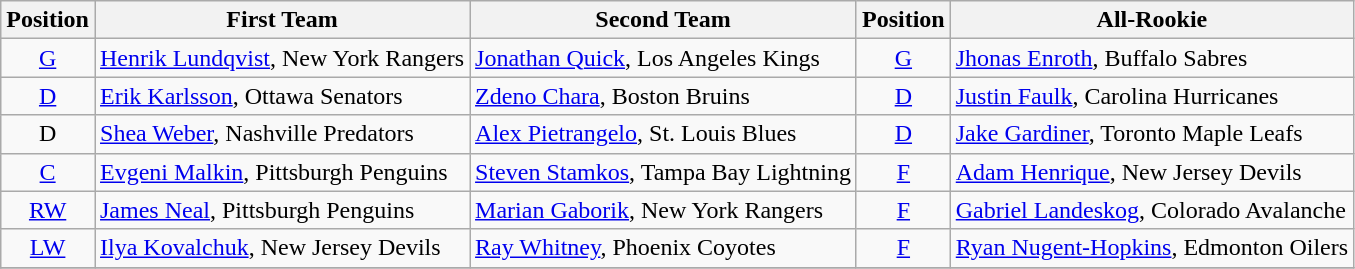<table class="wikitable">
<tr>
<th>Position</th>
<th>First Team</th>
<th>Second Team</th>
<th>Position</th>
<th>All-Rookie</th>
</tr>
<tr>
<td align=center><a href='#'>G</a></td>
<td><a href='#'>Henrik Lundqvist</a>, New York Rangers</td>
<td><a href='#'>Jonathan Quick</a>, Los Angeles Kings</td>
<td align=center><a href='#'>G</a></td>
<td><a href='#'>Jhonas Enroth</a>, Buffalo Sabres</td>
</tr>
<tr>
<td align=center><a href='#'>D</a></td>
<td><a href='#'>Erik Karlsson</a>, Ottawa Senators</td>
<td><a href='#'>Zdeno Chara</a>, Boston Bruins</td>
<td align=center><a href='#'>D</a></td>
<td><a href='#'>Justin Faulk</a>, Carolina Hurricanes</td>
</tr>
<tr>
<td align=center>D</td>
<td><a href='#'>Shea Weber</a>, Nashville Predators</td>
<td><a href='#'>Alex Pietrangelo</a>, St. Louis Blues</td>
<td align=center><a href='#'>D</a></td>
<td><a href='#'>Jake Gardiner</a>, Toronto Maple Leafs</td>
</tr>
<tr>
<td align=center><a href='#'>C</a></td>
<td><a href='#'>Evgeni Malkin</a>, Pittsburgh Penguins</td>
<td><a href='#'>Steven Stamkos</a>, Tampa Bay Lightning</td>
<td align=center><a href='#'>F</a></td>
<td><a href='#'>Adam Henrique</a>, New Jersey Devils</td>
</tr>
<tr>
<td align=center><a href='#'>RW</a></td>
<td><a href='#'>James Neal</a>, Pittsburgh Penguins</td>
<td><a href='#'>Marian Gaborik</a>, New York Rangers</td>
<td align=center><a href='#'>F</a></td>
<td><a href='#'>Gabriel Landeskog</a>, Colorado Avalanche</td>
</tr>
<tr>
<td align=center><a href='#'>LW</a></td>
<td><a href='#'>Ilya Kovalchuk</a>, New Jersey Devils</td>
<td><a href='#'>Ray Whitney</a>, Phoenix Coyotes</td>
<td align=center><a href='#'>F</a></td>
<td><a href='#'>Ryan Nugent-Hopkins</a>, Edmonton Oilers</td>
</tr>
<tr>
</tr>
</table>
